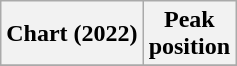<table class="wikitable plainrowheaders" style="text-align:center">
<tr>
<th scope="col">Chart (2022)</th>
<th scope="col">Peak<br>position</th>
</tr>
<tr>
</tr>
</table>
